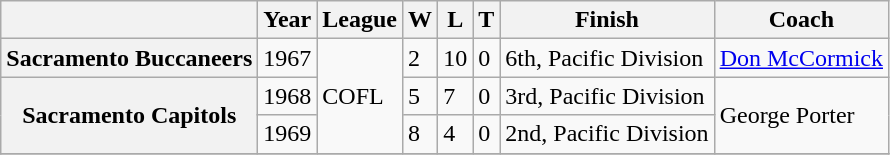<table class="wikitable">
<tr>
<th></th>
<th>Year</th>
<th>League</th>
<th>W</th>
<th>L</th>
<th>T</th>
<th>Finish</th>
<th>Coach</th>
</tr>
<tr>
<th>Sacramento Buccaneers</th>
<td>1967</td>
<td rowspan=3>COFL</td>
<td>2</td>
<td>10</td>
<td>0</td>
<td>6th, Pacific Division</td>
<td><a href='#'>Don McCormick</a></td>
</tr>
<tr>
<th rowspan=2>Sacramento Capitols</th>
<td>1968</td>
<td>5</td>
<td>7</td>
<td>0</td>
<td>3rd, Pacific Division</td>
<td rowspan=2>George Porter</td>
</tr>
<tr>
<td>1969</td>
<td>8</td>
<td>4</td>
<td>0</td>
<td>2nd, Pacific Division</td>
</tr>
<tr>
</tr>
</table>
